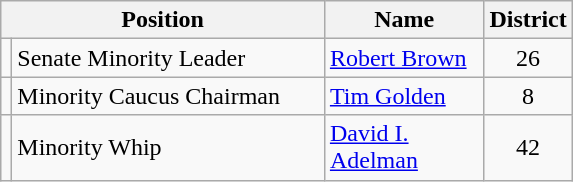<table class="wikitable">
<tr>
<th colspan=2 align=center>Position</th>
<th width="099" align=center>Name</th>
<th align=center>District</th>
</tr>
<tr>
<td></td>
<td width="201">Senate Minority Leader</td>
<td><a href='#'>Robert Brown</a></td>
<td align=center>26</td>
</tr>
<tr>
<td></td>
<td>Minority Caucus Chairman</td>
<td><a href='#'>Tim Golden</a></td>
<td align=center>8</td>
</tr>
<tr>
<td></td>
<td>Minority Whip</td>
<td><a href='#'>David I. Adelman</a></td>
<td align=center>42</td>
</tr>
</table>
